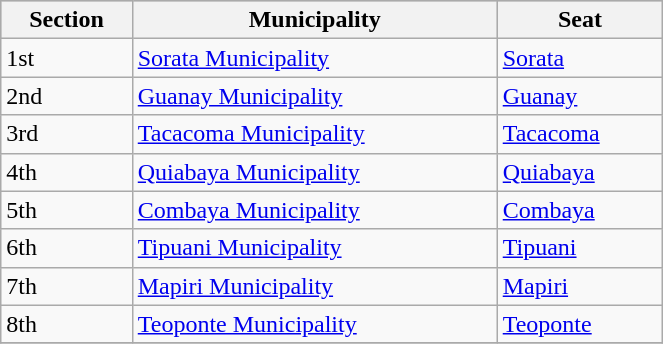<table class="wikitable" style="width:35%;" border="1">
<tr bgcolor=silver>
<th><strong>Section</strong></th>
<th><strong>Municipality</strong></th>
<th><strong>Seat</strong></th>
</tr>
<tr>
<td>1st</td>
<td><a href='#'>Sorata Municipality</a></td>
<td><a href='#'>Sorata</a></td>
</tr>
<tr>
<td>2nd</td>
<td><a href='#'>Guanay Municipality</a></td>
<td><a href='#'>Guanay</a></td>
</tr>
<tr>
<td>3rd</td>
<td><a href='#'>Tacacoma Municipality</a></td>
<td><a href='#'>Tacacoma</a></td>
</tr>
<tr>
<td>4th</td>
<td><a href='#'>Quiabaya Municipality</a></td>
<td><a href='#'>Quiabaya</a></td>
</tr>
<tr>
<td>5th</td>
<td><a href='#'>Combaya Municipality</a></td>
<td><a href='#'>Combaya</a></td>
</tr>
<tr>
<td>6th</td>
<td><a href='#'>Tipuani Municipality</a></td>
<td><a href='#'>Tipuani</a></td>
</tr>
<tr>
<td>7th</td>
<td><a href='#'>Mapiri Municipality</a></td>
<td><a href='#'>Mapiri</a></td>
</tr>
<tr>
<td>8th</td>
<td><a href='#'>Teoponte Municipality</a></td>
<td><a href='#'>Teoponte</a></td>
</tr>
<tr>
</tr>
</table>
